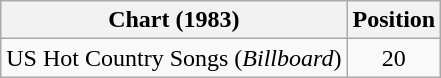<table class="wikitable">
<tr>
<th>Chart (1983)</th>
<th>Position</th>
</tr>
<tr>
<td>US Hot Country Songs (<em>Billboard</em>)</td>
<td align="center">20</td>
</tr>
</table>
